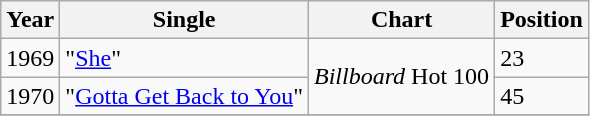<table class="wikitable">
<tr>
<th>Year</th>
<th>Single</th>
<th>Chart</th>
<th>Position</th>
</tr>
<tr>
<td rowspan="1">1969</td>
<td rowspan="1">"<a href='#'>She</a>"</td>
<td rowspan="2"><em>Billboard</em> Hot 100</td>
<td rowspan="1">23</td>
</tr>
<tr>
<td rowspan="1">1970</td>
<td rowspan="1">"<a href='#'>Gotta Get Back to You</a>"</td>
<td rowspan="1">45</td>
</tr>
<tr>
</tr>
</table>
